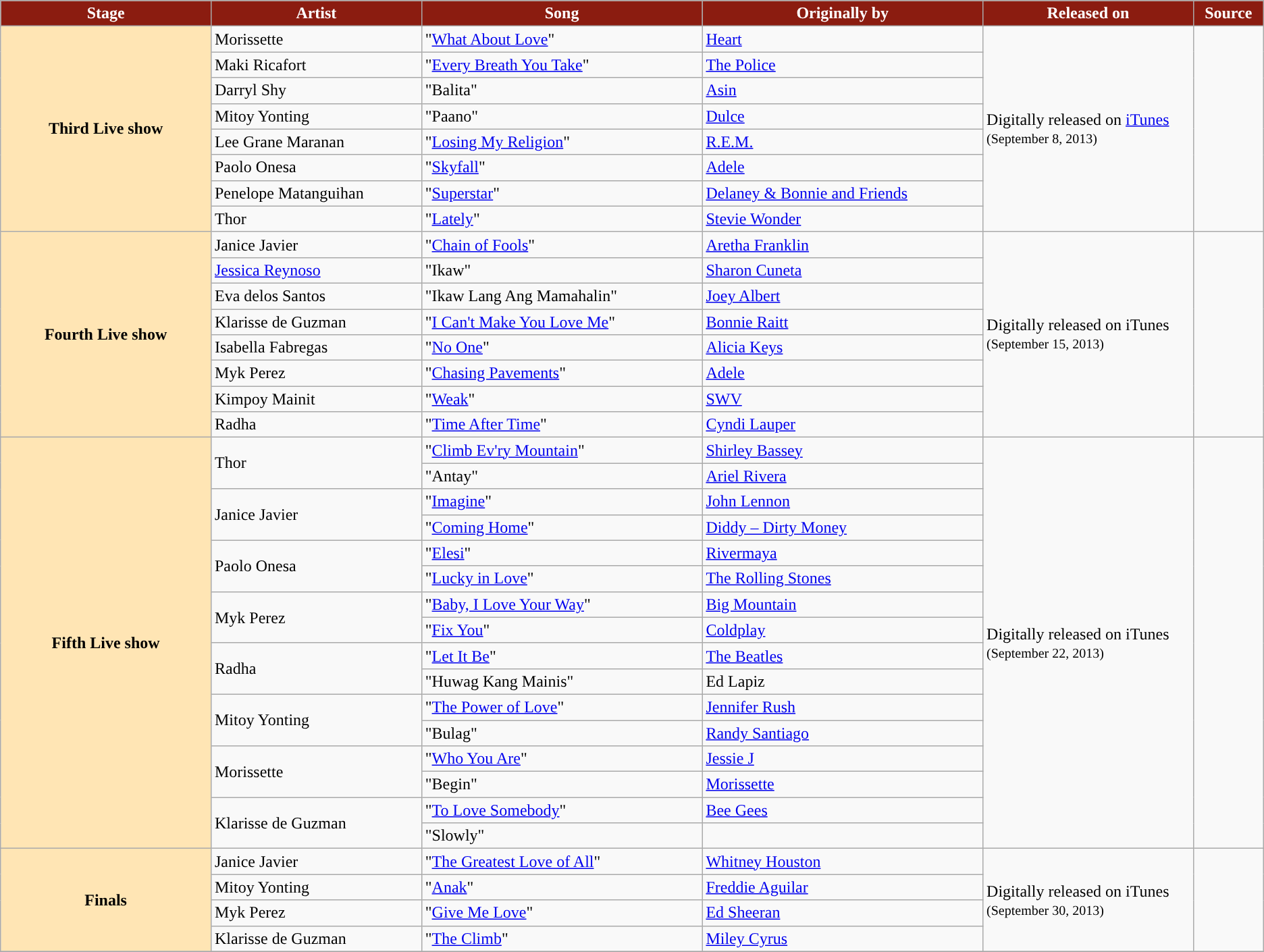<table class="wikitable">
<tr>
<th style="background:#8b1c10; color:white;" width="15%">Stage</th>
<th style="background:#8b1c10; color:white;" width="15%">Artist</th>
<th style="background:#8b1c10; color:white;" width="20%">Song</th>
<th style="background:#8b1c10; color:white;" width="20%">Originally by</th>
<th style="background:#8b1c10; color:white;" width="15%">Released on</th>
<th style="background:#8b1c10; color:white;" width="05%">Source</th>
</tr>
<tr>
<th style="background:#FFE5B4;" rowspan="8">Third Live show</th>
<td>Morissette</td>
<td>"<a href='#'>What About Love</a>"</td>
<td><a href='#'>Heart</a></td>
<td rowspan="8">Digitally released on <a href='#'>iTunes</a><br><small>(September 8, 2013)</small></td>
<td rowspan="8"></td>
</tr>
<tr>
<td>Maki Ricafort</td>
<td>"<a href='#'>Every Breath You Take</a>"</td>
<td><a href='#'>The Police</a></td>
</tr>
<tr>
<td>Darryl Shy</td>
<td>"Balita"</td>
<td><a href='#'>Asin</a></td>
</tr>
<tr>
<td>Mitoy Yonting</td>
<td>"Paano"</td>
<td><a href='#'>Dulce</a></td>
</tr>
<tr>
<td>Lee Grane Maranan</td>
<td>"<a href='#'>Losing My Religion</a>"</td>
<td><a href='#'>R.E.M.</a></td>
</tr>
<tr>
<td>Paolo Onesa</td>
<td>"<a href='#'>Skyfall</a>"</td>
<td><a href='#'>Adele</a></td>
</tr>
<tr>
<td>Penelope Matanguihan</td>
<td>"<a href='#'>Superstar</a>"</td>
<td><a href='#'>Delaney & Bonnie and Friends</a></td>
</tr>
<tr>
<td>Thor</td>
<td>"<a href='#'>Lately</a>"</td>
<td><a href='#'>Stevie Wonder</a></td>
</tr>
<tr>
<th style="background:#FFE5B4;" rowspan="8">Fourth Live show</th>
<td>Janice Javier</td>
<td>"<a href='#'>Chain of Fools</a>"</td>
<td><a href='#'>Aretha Franklin</a></td>
<td rowspan="8">Digitally released on iTunes<br><small>(September 15, 2013)</small></td>
<td rowspan="8"></td>
</tr>
<tr>
<td><a href='#'>Jessica Reynoso</a></td>
<td>"Ikaw"</td>
<td><a href='#'>Sharon Cuneta</a></td>
</tr>
<tr>
<td>Eva delos Santos</td>
<td>"Ikaw Lang Ang Mamahalin"</td>
<td><a href='#'>Joey Albert</a></td>
</tr>
<tr>
<td>Klarisse de Guzman</td>
<td>"<a href='#'>I Can't Make You Love Me</a>"</td>
<td><a href='#'>Bonnie Raitt</a></td>
</tr>
<tr>
<td>Isabella Fabregas</td>
<td>"<a href='#'>No One</a>"</td>
<td><a href='#'>Alicia Keys</a></td>
</tr>
<tr>
<td>Myk Perez</td>
<td>"<a href='#'>Chasing Pavements</a>"</td>
<td><a href='#'>Adele</a></td>
</tr>
<tr>
<td>Kimpoy Mainit</td>
<td>"<a href='#'>Weak</a>"</td>
<td><a href='#'>SWV</a></td>
</tr>
<tr>
<td>Radha</td>
<td>"<a href='#'>Time After Time</a>"</td>
<td><a href='#'>Cyndi Lauper</a></td>
</tr>
<tr>
<th style="background:#FFE5B4;" rowspan="16">Fifth Live show</th>
<td rowspan="2">Thor</td>
<td>"<a href='#'>Climb Ev'ry Mountain</a>"</td>
<td><a href='#'>Shirley Bassey</a></td>
<td rowspan="16">Digitally released on iTunes<br><small>(September 22, 2013)</small></td>
<td rowspan="16"></td>
</tr>
<tr>
<td>"Antay"</td>
<td><a href='#'>Ariel Rivera</a></td>
</tr>
<tr>
<td rowspan="2">Janice Javier</td>
<td>"<a href='#'>Imagine</a>"</td>
<td><a href='#'>John Lennon</a></td>
</tr>
<tr>
<td>"<a href='#'>Coming Home</a>"</td>
<td><a href='#'>Diddy – Dirty Money</a></td>
</tr>
<tr>
<td rowspan="2">Paolo Onesa</td>
<td>"<a href='#'>Elesi</a>"</td>
<td><a href='#'>Rivermaya</a></td>
</tr>
<tr>
<td>"<a href='#'>Lucky in Love</a>"</td>
<td><a href='#'>The Rolling Stones</a></td>
</tr>
<tr>
<td rowspan="2">Myk Perez</td>
<td>"<a href='#'>Baby, I Love Your Way</a>"</td>
<td><a href='#'>Big Mountain</a></td>
</tr>
<tr>
<td>"<a href='#'>Fix You</a>"</td>
<td><a href='#'>Coldplay</a></td>
</tr>
<tr>
<td rowspan="2">Radha</td>
<td>"<a href='#'>Let It Be</a>"</td>
<td><a href='#'>The Beatles</a></td>
</tr>
<tr>
<td>"Huwag Kang Mainis"</td>
<td>Ed Lapiz</td>
</tr>
<tr>
<td rowspan="2">Mitoy Yonting</td>
<td>"<a href='#'>The Power of Love</a>"</td>
<td><a href='#'>Jennifer Rush</a></td>
</tr>
<tr>
<td>"Bulag"</td>
<td><a href='#'>Randy Santiago</a></td>
</tr>
<tr>
<td rowspan="2">Morissette</td>
<td>"<a href='#'>Who You Are</a>"</td>
<td><a href='#'>Jessie J</a></td>
</tr>
<tr>
<td>"Begin"</td>
<td><a href='#'>Morissette</a></td>
</tr>
<tr>
<td rowspan="2">Klarisse de Guzman</td>
<td>"<a href='#'>To Love Somebody</a>"</td>
<td><a href='#'>Bee Gees</a></td>
</tr>
<tr>
<td>"Slowly"</td>
<td></td>
</tr>
<tr>
<th style="background:#FFE5B4;" rowspan="4">Finals</th>
<td>Janice Javier</td>
<td>"<a href='#'>The Greatest Love of All</a>"</td>
<td><a href='#'>Whitney Houston</a></td>
<td rowspan="4">Digitally released on iTunes<br><small>(September 30, 2013)</small></td>
<td rowspan="4"></td>
</tr>
<tr>
<td>Mitoy Yonting</td>
<td>"<a href='#'>Anak</a>"</td>
<td><a href='#'>Freddie Aguilar</a></td>
</tr>
<tr>
<td>Myk Perez</td>
<td>"<a href='#'>Give Me Love</a>"</td>
<td><a href='#'>Ed Sheeran</a></td>
</tr>
<tr>
<td>Klarisse de Guzman</td>
<td>"<a href='#'>The Climb</a>"</td>
<td><a href='#'>Miley Cyrus</a></td>
</tr>
<tr>
</tr>
</table>
